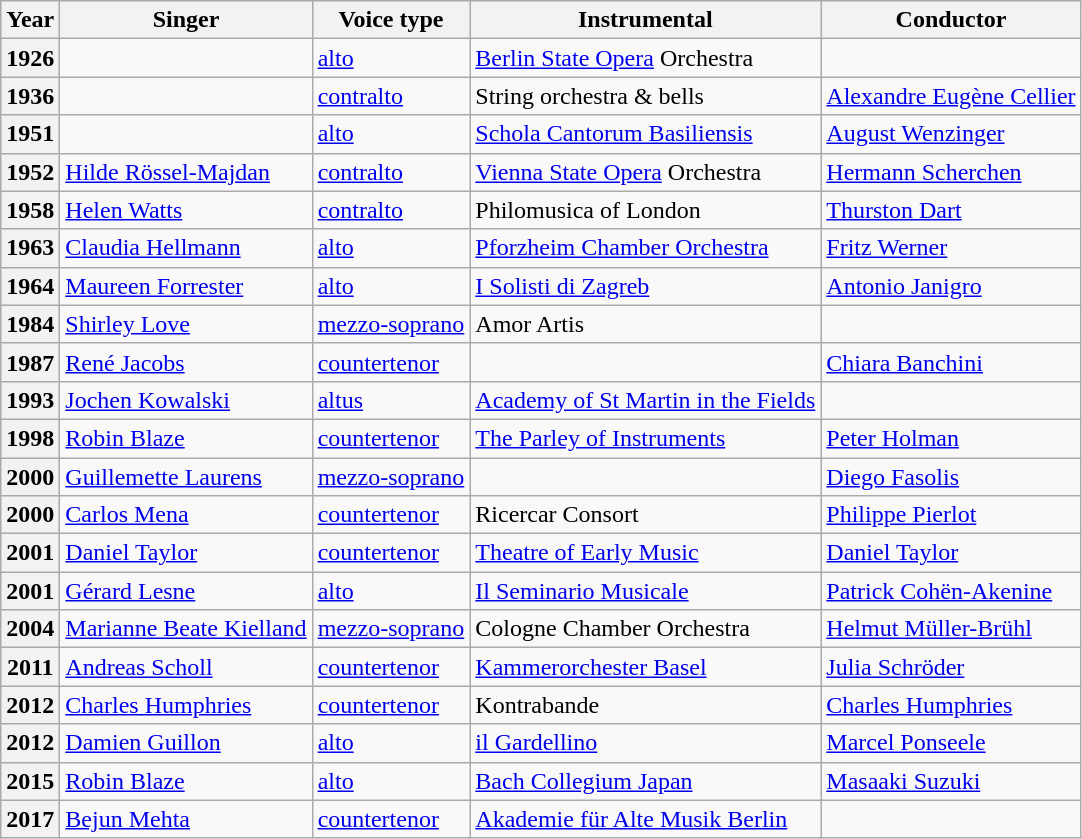<table class="wikitable sortable">
<tr>
<th scope="col">Year</th>
<th scope="col">Singer</th>
<th scope="col">Voice type</th>
<th scope="col">Instrumental</th>
<th scope="col">Conductor</th>
</tr>
<tr>
<th scope="row">1926</th>
<td></td>
<td><a href='#'>alto</a></td>
<td><a href='#'>Berlin State Opera</a> Orchestra</td>
<td></td>
</tr>
<tr>
<th scope="row">1936</th>
<td></td>
<td><a href='#'>contralto</a></td>
<td>String orchestra & bells</td>
<td><a href='#'>Alexandre Eugène Cellier</a></td>
</tr>
<tr>
<th scope="row">1951</th>
<td></td>
<td><a href='#'>alto</a></td>
<td><a href='#'>Schola Cantorum Basiliensis</a></td>
<td><a href='#'>August Wenzinger</a></td>
</tr>
<tr>
<th scope="row">1952</th>
<td><a href='#'>Hilde Rössel-Majdan</a></td>
<td><a href='#'>contralto</a></td>
<td><a href='#'>Vienna State Opera</a> Orchestra</td>
<td><a href='#'>Hermann Scherchen</a></td>
</tr>
<tr>
<th scope="row">1958</th>
<td><a href='#'>Helen Watts</a></td>
<td><a href='#'>contralto</a></td>
<td>Philomusica of London</td>
<td><a href='#'>Thurston Dart</a></td>
</tr>
<tr>
<th scope="row">1963</th>
<td><a href='#'>Claudia Hellmann</a></td>
<td><a href='#'>alto</a></td>
<td><a href='#'>Pforzheim Chamber Orchestra</a></td>
<td><a href='#'>Fritz Werner</a></td>
</tr>
<tr>
<th scope="row">1964</th>
<td><a href='#'>Maureen Forrester</a></td>
<td><a href='#'>alto</a></td>
<td><a href='#'>I Solisti di Zagreb</a></td>
<td><a href='#'>Antonio Janigro</a></td>
</tr>
<tr>
<th scope="row">1984</th>
<td><a href='#'>Shirley Love</a></td>
<td><a href='#'>mezzo-soprano</a></td>
<td>Amor Artis</td>
<td></td>
</tr>
<tr>
<th scope="row">1987</th>
<td><a href='#'>René Jacobs</a></td>
<td><a href='#'>countertenor</a></td>
<td></td>
<td><a href='#'>Chiara Banchini</a></td>
</tr>
<tr>
<th scope="row">1993</th>
<td><a href='#'>Jochen Kowalski</a></td>
<td><a href='#'>altus</a></td>
<td><a href='#'>Academy of St Martin in the Fields</a></td>
<td></td>
</tr>
<tr>
<th scope="row">1998</th>
<td><a href='#'>Robin Blaze</a></td>
<td><a href='#'>countertenor</a></td>
<td><a href='#'>The Parley of Instruments</a></td>
<td><a href='#'>Peter Holman</a></td>
</tr>
<tr>
<th scope="row" data-sort-value="2000-07-01">2000</th>
<td><a href='#'>Guillemette Laurens</a></td>
<td><a href='#'>mezzo-soprano</a></td>
<td></td>
<td><a href='#'>Diego Fasolis</a></td>
</tr>
<tr>
<th scope="row" data-sort-value="2000-11-15">2000</th>
<td><a href='#'>Carlos Mena</a></td>
<td><a href='#'>countertenor</a></td>
<td>Ricercar Consort</td>
<td><a href='#'>Philippe Pierlot</a></td>
</tr>
<tr>
<th scope="row" data-sort-value="2001-08-23">2001</th>
<td><a href='#'>Daniel Taylor</a></td>
<td><a href='#'>countertenor</a></td>
<td><a href='#'>Theatre of Early Music</a></td>
<td><a href='#'>Daniel Taylor</a></td>
</tr>
<tr>
<th scope="row" data-sort-value="2001-11-15">2001</th>
<td><a href='#'>Gérard Lesne</a></td>
<td><a href='#'>alto</a></td>
<td><a href='#'>Il Seminario Musicale</a></td>
<td><a href='#'>Patrick Cohën-Akenine</a></td>
</tr>
<tr>
<th scope="row">2004</th>
<td><a href='#'>Marianne Beate Kielland</a></td>
<td><a href='#'>mezzo-soprano</a></td>
<td>Cologne Chamber Orchestra</td>
<td><a href='#'>Helmut Müller-Brühl</a></td>
</tr>
<tr>
<th scope="row">2011</th>
<td><a href='#'>Andreas Scholl</a></td>
<td><a href='#'>countertenor</a></td>
<td><a href='#'>Kammerorchester Basel</a></td>
<td><a href='#'>Julia Schröder</a></td>
</tr>
<tr>
<th scope="row" data-sort-value="2012-10-25">2012</th>
<td><a href='#'>Charles Humphries</a></td>
<td><a href='#'>countertenor</a></td>
<td>Kontrabande</td>
<td><a href='#'>Charles Humphries</a></td>
</tr>
<tr>
<th scope="row" data-sort-value="2012-11-04">2012</th>
<td><a href='#'>Damien Guillon</a></td>
<td><a href='#'>alto</a></td>
<td><a href='#'>il Gardellino</a></td>
<td><a href='#'>Marcel Ponseele</a></td>
</tr>
<tr>
<th scope="row">2015</th>
<td><a href='#'>Robin Blaze</a></td>
<td><a href='#'>alto</a></td>
<td><a href='#'>Bach Collegium Japan</a></td>
<td><a href='#'>Masaaki Suzuki</a></td>
</tr>
<tr>
<th scope="row">2017</th>
<td><a href='#'>Bejun Mehta</a></td>
<td><a href='#'>countertenor</a></td>
<td><a href='#'>Akademie für Alte Musik Berlin</a></td>
<td></td>
</tr>
</table>
